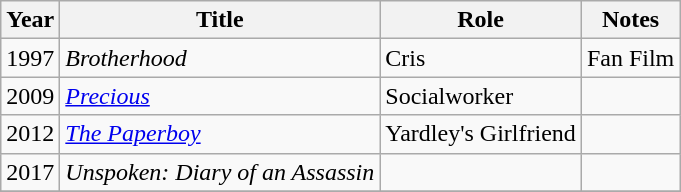<table class="wikitable sortable">
<tr>
<th>Year</th>
<th>Title</th>
<th>Role</th>
<th class="unsortable">Notes</th>
</tr>
<tr>
<td>1997</td>
<td><em>Brotherhood</em></td>
<td>Cris</td>
<td>Fan Film</td>
</tr>
<tr>
<td>2009</td>
<td><em><a href='#'>Precious</a></em></td>
<td>Socialworker</td>
<td></td>
</tr>
<tr>
<td>2012</td>
<td><em><a href='#'>The Paperboy</a></em></td>
<td>Yardley's Girlfriend</td>
<td></td>
</tr>
<tr>
<td>2017</td>
<td><em>Unspoken: Diary of an Assassin</em></td>
<td></td>
<td></td>
</tr>
<tr>
</tr>
</table>
